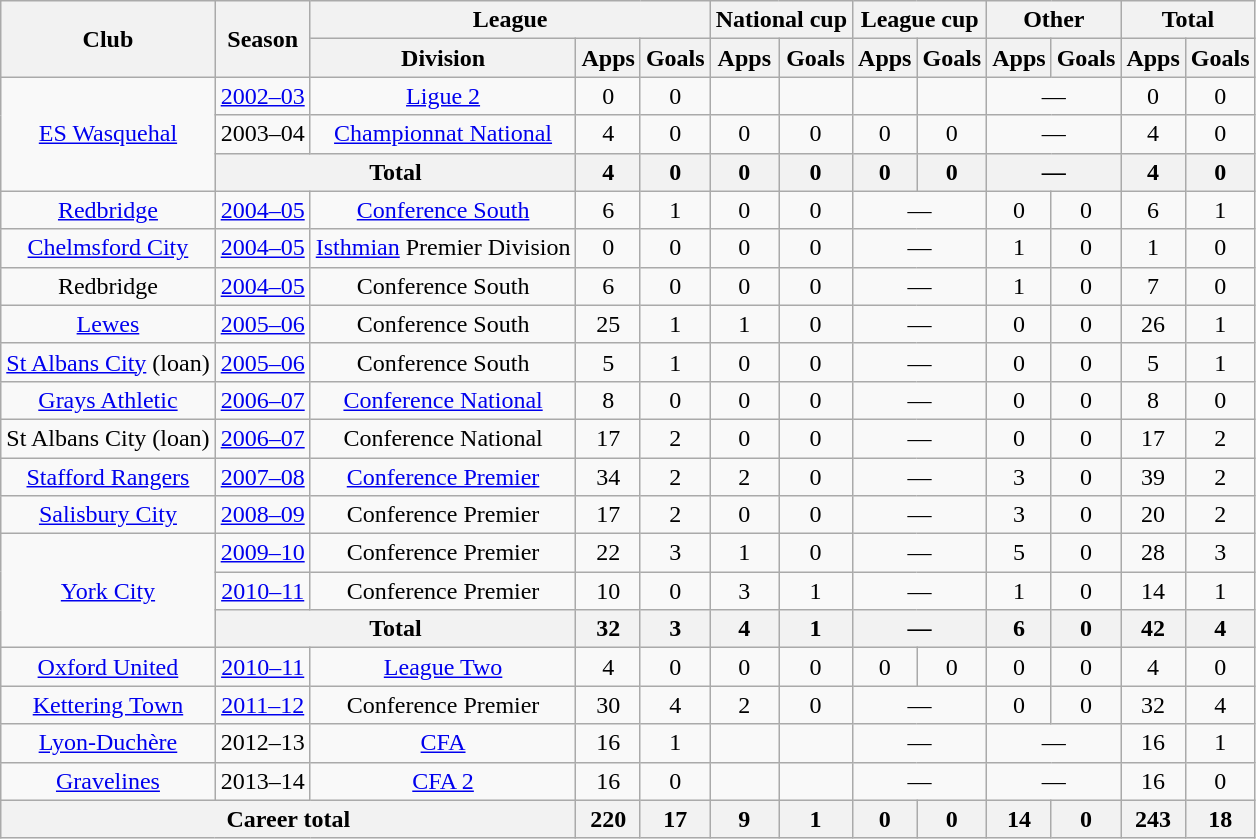<table class="wikitable" style="text-align:center">
<tr>
<th rowspan="2">Club</th>
<th rowspan="2">Season</th>
<th colspan="3">League</th>
<th colspan="2">National cup</th>
<th colspan="2">League cup</th>
<th colspan="2">Other</th>
<th colspan="2">Total</th>
</tr>
<tr>
<th>Division</th>
<th>Apps</th>
<th>Goals</th>
<th>Apps</th>
<th>Goals</th>
<th>Apps</th>
<th>Goals</th>
<th>Apps</th>
<th>Goals</th>
<th>Apps</th>
<th>Goals</th>
</tr>
<tr>
<td rowspan="3"><a href='#'>ES Wasquehal</a></td>
<td><a href='#'>2002–03</a></td>
<td><a href='#'>Ligue 2</a></td>
<td>0</td>
<td>0</td>
<td></td>
<td></td>
<td></td>
<td></td>
<td colspan="2">—</td>
<td>0</td>
<td>0</td>
</tr>
<tr>
<td>2003–04</td>
<td><a href='#'>Championnat National</a></td>
<td>4</td>
<td>0</td>
<td>0</td>
<td>0</td>
<td>0</td>
<td>0</td>
<td colspan="2">—</td>
<td>4</td>
<td>0</td>
</tr>
<tr>
<th colspan="2">Total</th>
<th>4</th>
<th>0</th>
<th>0</th>
<th>0</th>
<th>0</th>
<th>0</th>
<th colspan="2">—</th>
<th>4</th>
<th>0</th>
</tr>
<tr>
<td><a href='#'>Redbridge</a></td>
<td><a href='#'>2004–05</a></td>
<td><a href='#'>Conference South</a></td>
<td>6</td>
<td>1</td>
<td>0</td>
<td>0</td>
<td colspan="2">—</td>
<td>0</td>
<td>0</td>
<td>6</td>
<td>1</td>
</tr>
<tr>
<td><a href='#'>Chelmsford City</a></td>
<td><a href='#'>2004–05</a></td>
<td><a href='#'>Isthmian</a> Premier Division</td>
<td>0</td>
<td>0</td>
<td>0</td>
<td>0</td>
<td colspan="2">—</td>
<td>1</td>
<td>0</td>
<td>1</td>
<td>0</td>
</tr>
<tr>
<td>Redbridge</td>
<td><a href='#'>2004–05</a></td>
<td>Conference South</td>
<td>6</td>
<td>0</td>
<td>0</td>
<td>0</td>
<td colspan="2">—</td>
<td>1</td>
<td>0</td>
<td>7</td>
<td>0</td>
</tr>
<tr>
<td><a href='#'>Lewes</a></td>
<td><a href='#'>2005–06</a></td>
<td>Conference South</td>
<td>25</td>
<td>1</td>
<td>1</td>
<td>0</td>
<td colspan="2">—</td>
<td>0</td>
<td>0</td>
<td>26</td>
<td>1</td>
</tr>
<tr>
<td><a href='#'>St Albans City</a> (loan)</td>
<td><a href='#'>2005–06</a></td>
<td>Conference South</td>
<td>5</td>
<td>1</td>
<td>0</td>
<td>0</td>
<td colspan="2">—</td>
<td>0</td>
<td>0</td>
<td>5</td>
<td>1</td>
</tr>
<tr>
<td><a href='#'>Grays Athletic</a></td>
<td><a href='#'>2006–07</a></td>
<td><a href='#'>Conference National</a></td>
<td>8</td>
<td>0</td>
<td>0</td>
<td>0</td>
<td colspan="2">—</td>
<td>0</td>
<td>0</td>
<td>8</td>
<td>0</td>
</tr>
<tr>
<td>St Albans City (loan)</td>
<td><a href='#'>2006–07</a></td>
<td>Conference National</td>
<td>17</td>
<td>2</td>
<td>0</td>
<td>0</td>
<td colspan="2">—</td>
<td>0</td>
<td>0</td>
<td>17</td>
<td>2</td>
</tr>
<tr>
<td><a href='#'>Stafford Rangers</a></td>
<td><a href='#'>2007–08</a></td>
<td><a href='#'>Conference Premier</a></td>
<td>34</td>
<td>2</td>
<td>2</td>
<td>0</td>
<td colspan="2">—</td>
<td>3</td>
<td>0</td>
<td>39</td>
<td>2</td>
</tr>
<tr>
<td><a href='#'>Salisbury City</a></td>
<td><a href='#'>2008–09</a></td>
<td>Conference Premier</td>
<td>17</td>
<td>2</td>
<td>0</td>
<td>0</td>
<td colspan="2">—</td>
<td>3</td>
<td>0</td>
<td>20</td>
<td>2</td>
</tr>
<tr>
<td rowspan="3"><a href='#'>York City</a></td>
<td><a href='#'>2009–10</a></td>
<td>Conference Premier</td>
<td>22</td>
<td>3</td>
<td>1</td>
<td>0</td>
<td colspan="2">—</td>
<td>5</td>
<td>0</td>
<td>28</td>
<td>3</td>
</tr>
<tr>
<td><a href='#'>2010–11</a></td>
<td>Conference Premier</td>
<td>10</td>
<td>0</td>
<td>3</td>
<td>1</td>
<td colspan="2">—</td>
<td>1</td>
<td>0</td>
<td>14</td>
<td>1</td>
</tr>
<tr>
<th colspan="2">Total</th>
<th>32</th>
<th>3</th>
<th>4</th>
<th>1</th>
<th colspan="2">—</th>
<th>6</th>
<th>0</th>
<th>42</th>
<th>4</th>
</tr>
<tr>
<td><a href='#'>Oxford United</a></td>
<td><a href='#'>2010–11</a></td>
<td><a href='#'>League Two</a></td>
<td>4</td>
<td>0</td>
<td>0</td>
<td>0</td>
<td>0</td>
<td>0</td>
<td>0</td>
<td>0</td>
<td>4</td>
<td>0</td>
</tr>
<tr>
<td><a href='#'>Kettering Town</a></td>
<td><a href='#'>2011–12</a></td>
<td>Conference Premier</td>
<td>30</td>
<td>4</td>
<td>2</td>
<td>0</td>
<td colspan="2">—</td>
<td>0</td>
<td>0</td>
<td>32</td>
<td>4</td>
</tr>
<tr>
<td><a href='#'>Lyon-Duchère</a></td>
<td>2012–13</td>
<td><a href='#'>CFA</a></td>
<td>16</td>
<td>1</td>
<td></td>
<td></td>
<td colspan="2">—</td>
<td colspan="2">—</td>
<td>16</td>
<td>1</td>
</tr>
<tr>
<td><a href='#'>Gravelines</a></td>
<td>2013–14</td>
<td><a href='#'>CFA 2</a></td>
<td>16</td>
<td>0</td>
<td></td>
<td></td>
<td colspan="2">—</td>
<td colspan="2">—</td>
<td>16</td>
<td>0</td>
</tr>
<tr>
<th colspan="3">Career total</th>
<th>220</th>
<th>17</th>
<th>9</th>
<th>1</th>
<th>0</th>
<th>0</th>
<th>14</th>
<th>0</th>
<th>243</th>
<th>18</th>
</tr>
</table>
